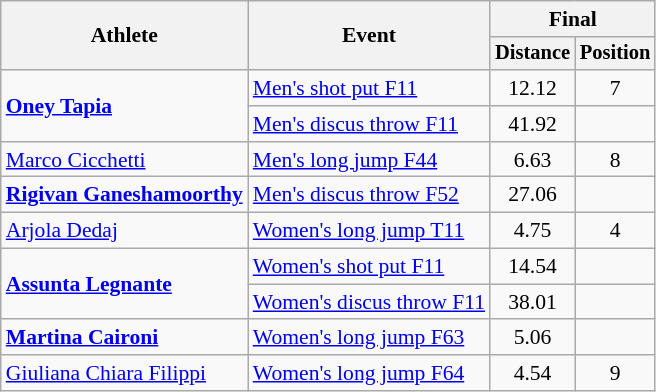<table class=wikitable style="font-size:90%">
<tr>
<th rowspan="2">Athlete</th>
<th rowspan="2">Event</th>
<th colspan="2">Final</th>
</tr>
<tr style="font-size:95%">
<th>Distance</th>
<th>Position</th>
</tr>
<tr align=center>
<td align=left rowspan=2><strong><a href='#'>Oney Tapia</a></strong></td>
<td align=left><a href='#'>Men's shot put F11</a></td>
<td>12.12</td>
<td>7</td>
</tr>
<tr align=center>
<td align=left><a href='#'>Men's discus throw F11</a></td>
<td>41.92</td>
<td></td>
</tr>
<tr align=center>
<td align=left><a href='#'>Marco Cicchetti</a></td>
<td align=left><a href='#'>Men's long jump F44</a></td>
<td>6.63</td>
<td>8</td>
</tr>
<tr align=center>
<td align=left><strong><a href='#'>Rigivan Ganeshamoorthy</a></strong></td>
<td align=left><a href='#'>Men's discus throw F52</a></td>
<td>27.06</td>
<td></td>
</tr>
<tr align=center>
<td align=left><a href='#'>Arjola Dedaj</a></td>
<td align=left><a href='#'>Women's long jump T11</a></td>
<td>4.75</td>
<td>4</td>
</tr>
<tr align=center>
<td align=left rowspan=2><strong><a href='#'>Assunta Legnante</a></strong></td>
<td align=left><a href='#'>Women's shot put F11</a></td>
<td>14.54</td>
<td></td>
</tr>
<tr align=center>
<td align=left><a href='#'>Women's discus throw F11</a></td>
<td>38.01</td>
<td></td>
</tr>
<tr align=center>
<td align=left><strong><a href='#'>Martina Caironi</a></strong></td>
<td align=left><a href='#'>Women's long jump F63</a></td>
<td>5.06</td>
<td></td>
</tr>
<tr align=center>
<td align=left><a href='#'>Giuliana Chiara Filippi</a></td>
<td align=left><a href='#'>Women's long jump F64</a></td>
<td>4.54</td>
<td>9</td>
</tr>
</table>
